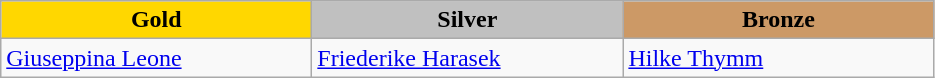<table class="wikitable" style="text-align:left">
<tr align="center">
<td width=200 bgcolor=gold><strong>Gold</strong></td>
<td width=200 bgcolor=silver><strong>Silver</strong></td>
<td width=200 bgcolor=CC9966><strong>Bronze</strong></td>
</tr>
<tr>
<td><a href='#'>Giuseppina Leone</a><br><em></em></td>
<td><a href='#'>Friederike Harasek</a><br><em></em></td>
<td><a href='#'>Hilke Thymm</a><br><em></em></td>
</tr>
</table>
